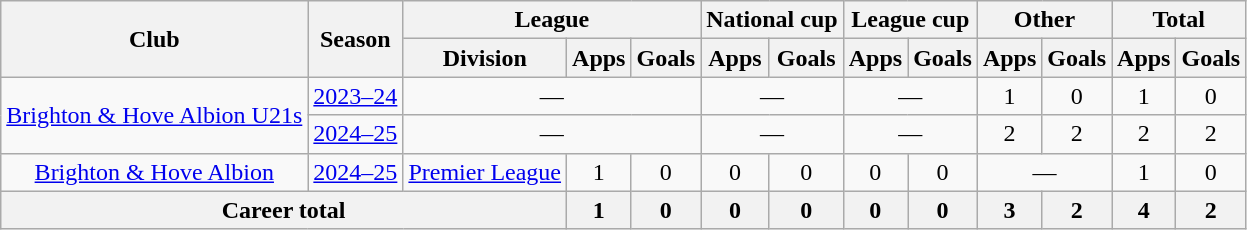<table class=wikitable style="text-align: center">
<tr>
<th rowspan="2">Club</th>
<th rowspan="2">Season</th>
<th colspan="3">League</th>
<th colspan="2">National cup</th>
<th colspan="2">League cup</th>
<th colspan="2">Other</th>
<th colspan="2">Total</th>
</tr>
<tr>
<th>Division</th>
<th>Apps</th>
<th>Goals</th>
<th>Apps</th>
<th>Goals</th>
<th>Apps</th>
<th>Goals</th>
<th>Apps</th>
<th>Goals</th>
<th>Apps</th>
<th>Goals</th>
</tr>
<tr>
<td rowspan="2"><a href='#'>Brighton & Hove Albion U21s</a></td>
<td><a href='#'>2023–24</a></td>
<td colspan="3">—</td>
<td colspan="2">—</td>
<td colspan="2">—</td>
<td>1</td>
<td>0</td>
<td>1</td>
<td>0</td>
</tr>
<tr>
<td><a href='#'>2024–25</a></td>
<td colspan="3">—</td>
<td colspan="2">—</td>
<td colspan="2">—</td>
<td>2</td>
<td>2</td>
<td>2</td>
<td>2</td>
</tr>
<tr>
<td><a href='#'>Brighton & Hove Albion</a></td>
<td><a href='#'>2024–25</a></td>
<td><a href='#'>Premier League</a></td>
<td>1</td>
<td>0</td>
<td>0</td>
<td>0</td>
<td>0</td>
<td>0</td>
<td colspan="2">—</td>
<td>1</td>
<td>0</td>
</tr>
<tr>
<th colspan="3">Career total</th>
<th>1</th>
<th>0</th>
<th>0</th>
<th>0</th>
<th>0</th>
<th>0</th>
<th>3</th>
<th>2</th>
<th>4</th>
<th>2</th>
</tr>
</table>
